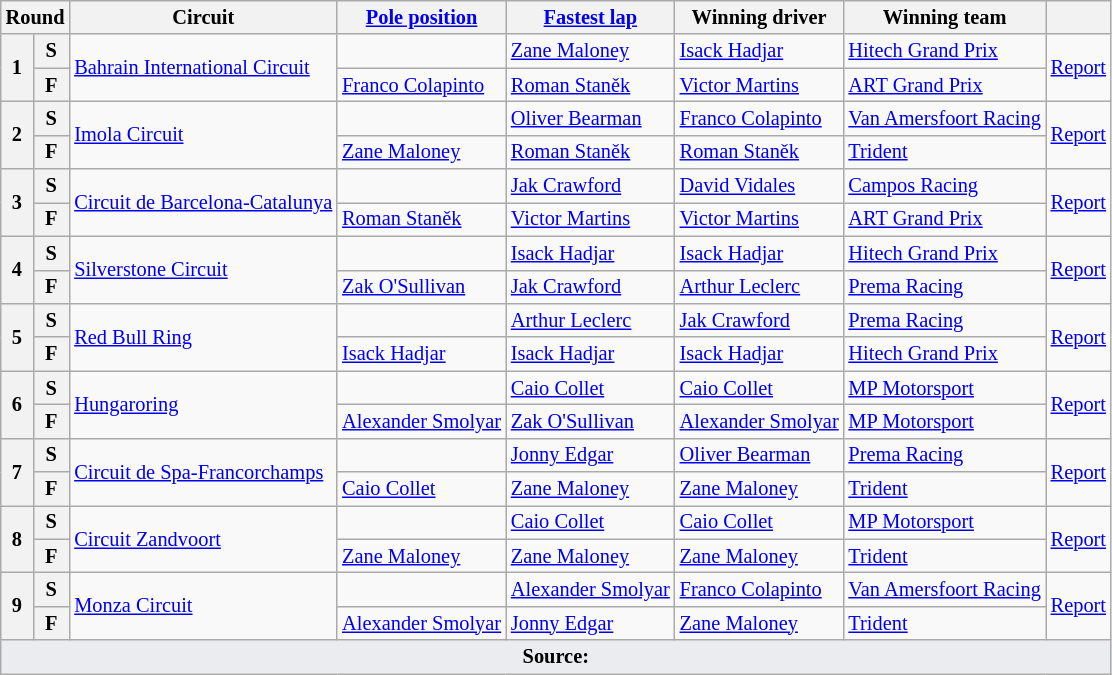<table class="wikitable" style="font-size: 85%;">
<tr>
<th colspan=2>Round</th>
<th>Circuit</th>
<th nowrap><a href='#'>Pole position</a></th>
<th nowrap><a href='#'>Fastest lap</a></th>
<th nowrap>Winning driver</th>
<th nowrap>Winning team</th>
<th nowrap></th>
</tr>
<tr>
<th rowspan=2>1</th>
<th>S</th>
<td rowspan=2, nowrap> <a href='#'>Bahrain International Circuit</a></td>
<td></td>
<td> <a href='#'>Zane Maloney</a></td>
<td> <a href='#'>Isack Hadjar</a></td>
<td nowrap> <a href='#'>Hitech Grand Prix</a></td>
<td rowspan=2><a href='#'>Report</a></td>
</tr>
<tr>
<th>F</th>
<td nowrap> <a href='#'>Franco Colapinto</a></td>
<td> <a href='#'>Roman Staněk</a></td>
<td> <a href='#'>Victor Martins</a></td>
<td> <a href='#'>ART Grand Prix</a></td>
</tr>
<tr>
<th rowspan="2">2</th>
<th>S</th>
<td rowspan="2", nowrap> <a href='#'>Imola Circuit</a></td>
<td></td>
<td> <a href='#'>Oliver Bearman</a></td>
<td> <a href='#'>Franco Colapinto</a></td>
<td> <a href='#'>Van Amersfoort Racing</a></td>
<td rowspan="2"><a href='#'>Report</a></td>
</tr>
<tr>
<th>F</th>
<td> <a href='#'>Zane Maloney</a></td>
<td> <a href='#'>Roman Staněk</a></td>
<td> <a href='#'>Roman Staněk</a></td>
<td> <a href='#'>Trident</a></td>
</tr>
<tr>
<th rowspan=2>3</th>
<th>S</th>
<td rowspan=2, nowrap> <a href='#'>Circuit de Barcelona-Catalunya</a></td>
<td></td>
<td> <a href='#'>Jak Crawford</a></td>
<td> <a href='#'>David Vidales</a></td>
<td> <a href='#'>Campos Racing</a></td>
<td rowspan=2><a href='#'>Report</a></td>
</tr>
<tr>
<th>F</th>
<td> <a href='#'>Roman Staněk</a></td>
<td> <a href='#'>Victor Martins</a></td>
<td> <a href='#'>Victor Martins</a></td>
<td nowrap> <a href='#'>ART Grand Prix</a></td>
</tr>
<tr>
<th rowspan=2>4</th>
<th>S</th>
<td rowspan=2, nowrap> <a href='#'>Silverstone Circuit</a></td>
<td></td>
<td> <a href='#'>Isack Hadjar</a></td>
<td> <a href='#'>Isack Hadjar</a></td>
<td nowrap> <a href='#'>Hitech Grand Prix</a></td>
<td rowspan=2><a href='#'>Report</a></td>
</tr>
<tr>
<th>F</th>
<td> <a href='#'>Zak O'Sullivan</a></td>
<td> <a href='#'>Jak Crawford</a></td>
<td> <a href='#'>Arthur Leclerc</a></td>
<td> <a href='#'>Prema Racing</a></td>
</tr>
<tr>
<th rowspan=2>5</th>
<th>S</th>
<td rowspan=2, nowrap> <a href='#'>Red Bull Ring</a></td>
<td></td>
<td> <a href='#'>Arthur Leclerc</a></td>
<td> <a href='#'>Jak Crawford</a></td>
<td> <a href='#'>Prema Racing</a></td>
<td rowspan=2><a href='#'>Report</a></td>
</tr>
<tr>
<th>F</th>
<td> <a href='#'>Isack Hadjar</a></td>
<td> <a href='#'>Isack Hadjar</a></td>
<td> <a href='#'>Isack Hadjar</a></td>
<td nowrap> <a href='#'>Hitech Grand Prix</a></td>
</tr>
<tr>
<th rowspan=2>6</th>
<th>S</th>
<td rowspan=2, nowrap> <a href='#'>Hungaroring</a></td>
<td></td>
<td> <a href='#'>Caio Collet</a></td>
<td> <a href='#'>Caio Collet</a></td>
<td> <a href='#'>MP Motorsport</a></td>
<td rowspan=2><a href='#'>Report</a></td>
</tr>
<tr>
<th>F</th>
<td nowrap> <a href='#'>Alexander Smolyar</a></td>
<td> <a href='#'>Zak O'Sullivan</a></td>
<td nowrap> <a href='#'>Alexander Smolyar</a></td>
<td> <a href='#'>MP Motorsport</a></td>
</tr>
<tr>
<th rowspan=2>7</th>
<th>S</th>
<td rowspan=2, nowrap> <a href='#'>Circuit de Spa-Francorchamps</a></td>
<td></td>
<td> <a href='#'>Jonny Edgar</a></td>
<td> <a href='#'>Oliver Bearman</a></td>
<td> <a href='#'>Prema Racing</a></td>
<td rowspan=2><a href='#'>Report</a></td>
</tr>
<tr>
<th>F</th>
<td> <a href='#'>Caio Collet</a></td>
<td> <a href='#'>Zane Maloney</a></td>
<td> <a href='#'>Zane Maloney</a></td>
<td> <a href='#'>Trident</a></td>
</tr>
<tr>
<th rowspan=2>8</th>
<th>S</th>
<td rowspan=2, nowrap> <a href='#'>Circuit Zandvoort</a></td>
<td></td>
<td> <a href='#'>Caio Collet</a></td>
<td> <a href='#'>Caio Collet</a></td>
<td> <a href='#'>MP Motorsport</a></td>
<td rowspan=2><a href='#'>Report</a></td>
</tr>
<tr>
<th>F</th>
<td> <a href='#'>Zane Maloney</a></td>
<td> <a href='#'>Zane Maloney</a></td>
<td> <a href='#'>Zane Maloney</a></td>
<td> <a href='#'>Trident</a></td>
</tr>
<tr>
<th rowspan=2>9</th>
<th>S</th>
<td rowspan=2, nowrap> <a href='#'>Monza Circuit</a></td>
<td></td>
<td nowrap> <a href='#'>Alexander Smolyar</a></td>
<td nowrap> <a href='#'>Franco Colapinto</a></td>
<td nowrap> <a href='#'>Van Amersfoort Racing</a></td>
<td rowspan=2><a href='#'>Report</a></td>
</tr>
<tr>
<th>F</th>
<td> <a href='#'>Alexander Smolyar</a></td>
<td> <a href='#'>Jonny Edgar</a></td>
<td> <a href='#'>Zane Maloney</a></td>
<td> <a href='#'>Trident</a></td>
</tr>
<tr>
<td colspan="8" style="background-color:#EAECF0;text-align:center" align="bottom"><strong>Source:</strong></td>
</tr>
</table>
